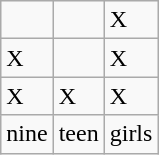<table class="wikitable">
<tr>
<td></td>
<td></td>
<td>X</td>
</tr>
<tr>
<td>X</td>
<td></td>
<td>X</td>
</tr>
<tr>
<td>X</td>
<td>X</td>
<td>X</td>
</tr>
<tr>
<td>nine</td>
<td>teen</td>
<td>girls</td>
</tr>
</table>
